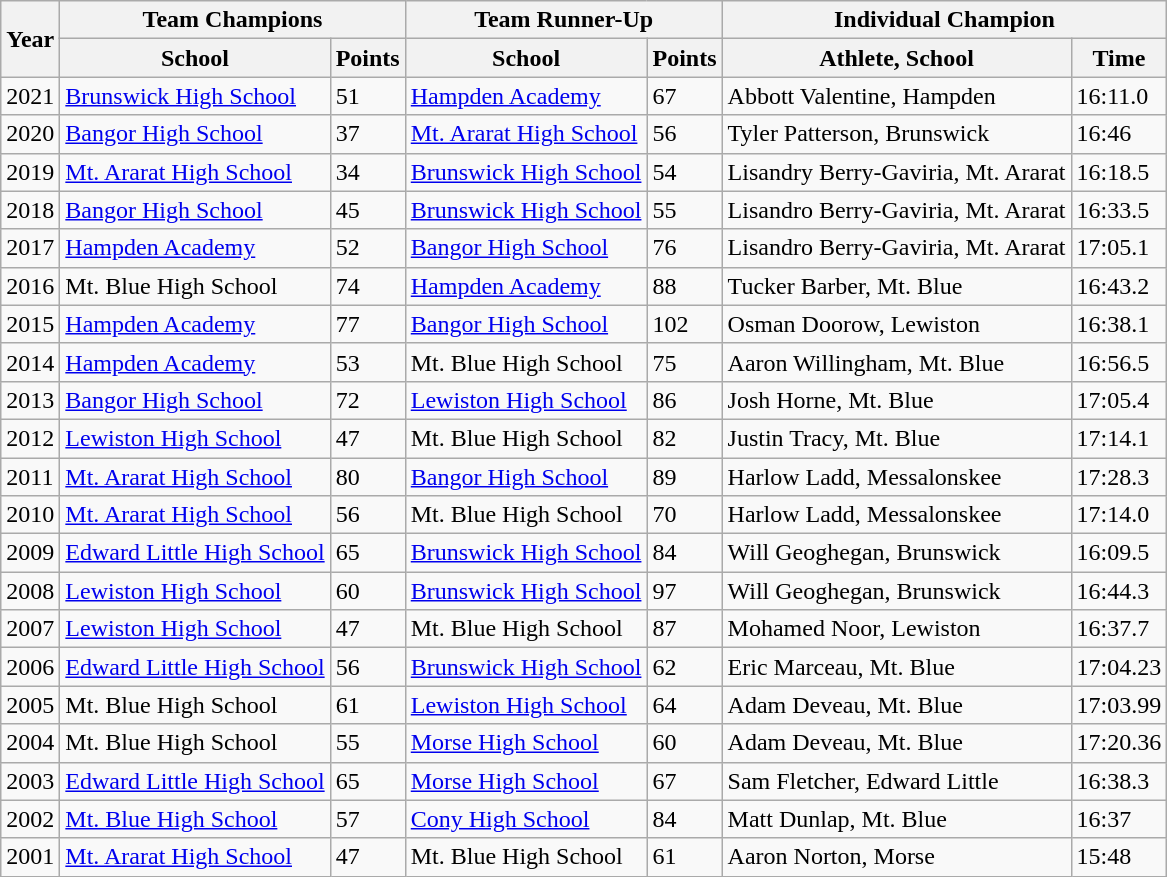<table class="wikitable" border="1">
<tr>
<th rowspan="2">Year</th>
<th colspan="2">Team Champions</th>
<th colspan="2">Team Runner-Up</th>
<th colspan="2">Individual Champion</th>
</tr>
<tr>
<th>School</th>
<th>Points</th>
<th>School</th>
<th>Points</th>
<th>Athlete, School</th>
<th>Time</th>
</tr>
<tr>
<td>2021</td>
<td><a href='#'>Brunswick High School</a></td>
<td>51</td>
<td><a href='#'>Hampden Academy</a></td>
<td>67</td>
<td>Abbott Valentine, Hampden</td>
<td>16:11.0</td>
</tr>
<tr>
<td>2020</td>
<td><a href='#'>Bangor High School</a></td>
<td>37</td>
<td><a href='#'>Mt. Ararat High School</a></td>
<td>56</td>
<td>Tyler Patterson, Brunswick</td>
<td>16:46</td>
</tr>
<tr>
<td>2019</td>
<td><a href='#'>Mt. Ararat High School</a></td>
<td>34</td>
<td><a href='#'>Brunswick High School</a></td>
<td>54</td>
<td>Lisandry Berry-Gaviria, Mt. Ararat</td>
<td>16:18.5</td>
</tr>
<tr>
<td>2018</td>
<td><a href='#'>Bangor High School</a></td>
<td>45</td>
<td><a href='#'>Brunswick High School</a></td>
<td>55</td>
<td>Lisandro Berry-Gaviria, Mt. Ararat</td>
<td>16:33.5</td>
</tr>
<tr>
<td>2017</td>
<td><a href='#'>Hampden Academy</a></td>
<td>52</td>
<td><a href='#'>Bangor High School</a></td>
<td>76</td>
<td>Lisandro Berry-Gaviria, Mt. Ararat</td>
<td>17:05.1</td>
</tr>
<tr>
<td>2016</td>
<td>Mt. Blue High School</td>
<td>74</td>
<td><a href='#'>Hampden Academy</a></td>
<td>88</td>
<td>Tucker Barber, Mt. Blue</td>
<td>16:43.2</td>
</tr>
<tr>
<td>2015</td>
<td><a href='#'>Hampden Academy</a></td>
<td>77</td>
<td><a href='#'>Bangor High School</a></td>
<td>102</td>
<td>Osman Doorow, Lewiston</td>
<td>16:38.1</td>
</tr>
<tr>
<td>2014</td>
<td><a href='#'>Hampden Academy</a></td>
<td>53</td>
<td>Mt. Blue High School</td>
<td>75</td>
<td>Aaron Willingham, Mt. Blue</td>
<td>16:56.5</td>
</tr>
<tr>
<td>2013</td>
<td><a href='#'>Bangor High School</a></td>
<td>72</td>
<td><a href='#'>Lewiston High School</a></td>
<td>86</td>
<td>Josh Horne, Mt. Blue</td>
<td>17:05.4</td>
</tr>
<tr>
<td>2012</td>
<td><a href='#'>Lewiston High School</a></td>
<td>47</td>
<td>Mt. Blue High School</td>
<td>82</td>
<td>Justin Tracy, Mt. Blue</td>
<td>17:14.1</td>
</tr>
<tr>
<td>2011</td>
<td><a href='#'>Mt. Ararat High School</a></td>
<td>80</td>
<td><a href='#'>Bangor High School</a></td>
<td>89</td>
<td>Harlow Ladd, Messalonskee</td>
<td>17:28.3</td>
</tr>
<tr>
<td>2010</td>
<td><a href='#'>Mt. Ararat High School</a></td>
<td>56</td>
<td>Mt. Blue High School</td>
<td>70</td>
<td>Harlow Ladd, Messalonskee</td>
<td>17:14.0</td>
</tr>
<tr>
<td>2009</td>
<td><a href='#'>Edward Little High School</a></td>
<td>65</td>
<td><a href='#'>Brunswick High School</a></td>
<td>84</td>
<td>Will Geoghegan, Brunswick</td>
<td>16:09.5</td>
</tr>
<tr>
<td>2008</td>
<td><a href='#'>Lewiston High School</a></td>
<td>60</td>
<td><a href='#'>Brunswick High School</a></td>
<td>97</td>
<td>Will Geoghegan, Brunswick</td>
<td>16:44.3</td>
</tr>
<tr>
<td>2007</td>
<td><a href='#'>Lewiston High School</a></td>
<td>47</td>
<td>Mt. Blue High School</td>
<td>87</td>
<td>Mohamed Noor, Lewiston</td>
<td>16:37.7</td>
</tr>
<tr>
<td>2006</td>
<td><a href='#'>Edward Little High School</a></td>
<td>56</td>
<td><a href='#'>Brunswick High School</a></td>
<td>62</td>
<td>Eric Marceau, Mt. Blue</td>
<td>17:04.23</td>
</tr>
<tr>
<td>2005</td>
<td>Mt. Blue High School</td>
<td>61</td>
<td><a href='#'>Lewiston High School</a></td>
<td>64</td>
<td>Adam Deveau, Mt. Blue</td>
<td>17:03.99</td>
</tr>
<tr>
<td>2004</td>
<td>Mt. Blue High School</td>
<td>55</td>
<td><a href='#'>Morse High School</a></td>
<td>60</td>
<td>Adam Deveau, Mt. Blue</td>
<td>17:20.36</td>
</tr>
<tr>
<td>2003</td>
<td><a href='#'>Edward Little High School</a></td>
<td>65</td>
<td><a href='#'>Morse High School</a></td>
<td>67</td>
<td>Sam Fletcher, Edward Little</td>
<td>16:38.3</td>
</tr>
<tr>
<td>2002</td>
<td><a href='#'>Mt. Blue High School</a></td>
<td>57</td>
<td><a href='#'>Cony High School</a></td>
<td>84</td>
<td>Matt Dunlap, Mt. Blue</td>
<td>16:37</td>
</tr>
<tr>
<td>2001</td>
<td><a href='#'>Mt. Ararat High School</a></td>
<td>47</td>
<td>Mt. Blue High School</td>
<td>61</td>
<td>Aaron Norton, Morse</td>
<td>15:48</td>
</tr>
</table>
